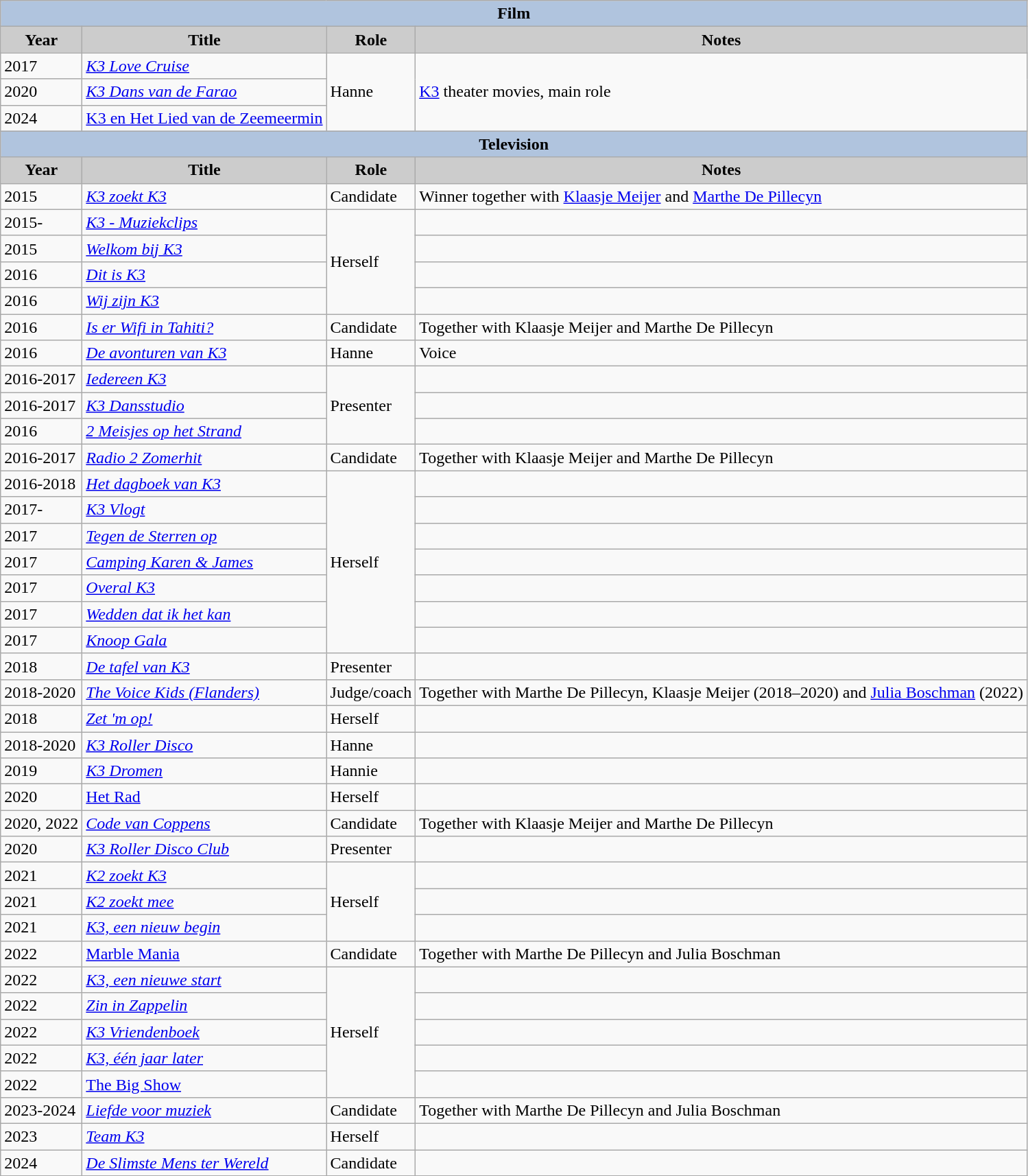<table class="wikitable">
<tr align="center">
<th colspan=4 style="background:#B0C4DE;">Film</th>
</tr>
<tr align="center">
<th style="background: #CCCCCC;">Year</th>
<th style="background: #CCCCCC;">Title</th>
<th style="background: #CCCCCC;">Role</th>
<th style="background: #CCCCCC;">Notes</th>
</tr>
<tr>
<td>2017</td>
<td><em><a href='#'>K3 Love Cruise</a></em></td>
<td rowspan="3">Hanne</td>
<td rowspan="3"><a href='#'>K3</a> theater movies, main role</td>
</tr>
<tr>
<td>2020</td>
<td><em><a href='#'>K3 Dans van de Farao</a></em></td>
</tr>
<tr>
<td>2024</td>
<td><a href='#'>K3 en Het Lied van de Zeemeermin</a></td>
</tr>
<tr align="center">
<th colspan=4 style="background:#B0C4DE;">Television</th>
</tr>
<tr align="center">
<th style="background: #CCCCCC;">Year</th>
<th style="background: #CCCCCC;">Title</th>
<th style="background: #CCCCCC;">Role</th>
<th style="background: #CCCCCC;">Notes</th>
</tr>
<tr>
<td>2015</td>
<td><em><a href='#'>K3 zoekt K3</a></em></td>
<td>Candidate</td>
<td>Winner together with <a href='#'>Klaasje Meijer</a> and <a href='#'>Marthe De Pillecyn</a></td>
</tr>
<tr>
<td>2015-</td>
<td><em><a href='#'>K3 - Muziekclips</a></em></td>
<td rowspan="4">Herself</td>
<td></td>
</tr>
<tr>
<td>2015</td>
<td><em><a href='#'>Welkom bij K3</a></em></td>
<td></td>
</tr>
<tr>
<td>2016</td>
<td><em><a href='#'>Dit is K3</a></em></td>
<td></td>
</tr>
<tr>
<td>2016</td>
<td><em><a href='#'>Wij zijn K3</a></em></td>
<td></td>
</tr>
<tr>
<td>2016</td>
<td><em><a href='#'>Is er Wifi in Tahiti?</a></em></td>
<td>Candidate</td>
<td>Together with Klaasje Meijer and Marthe De Pillecyn</td>
</tr>
<tr>
<td>2016</td>
<td><em><a href='#'>De avonturen van K3</a></em></td>
<td>Hanne</td>
<td>Voice</td>
</tr>
<tr>
<td>2016-2017</td>
<td><em><a href='#'>Iedereen K3</a></em></td>
<td rowspan="3">Presenter</td>
<td></td>
</tr>
<tr>
<td>2016-2017</td>
<td><em><a href='#'>K3 Dansstudio</a></em></td>
<td></td>
</tr>
<tr>
<td>2016</td>
<td><em><a href='#'>2 Meisjes op het Strand</a></em></td>
<td></td>
</tr>
<tr>
<td>2016-2017</td>
<td><em><a href='#'>Radio 2 Zomerhit</a></em></td>
<td>Candidate</td>
<td>Together with Klaasje Meijer and Marthe De Pillecyn</td>
</tr>
<tr>
<td>2016-2018</td>
<td><em><a href='#'>Het dagboek van K3</a></em></td>
<td rowspan="7">Herself</td>
<td></td>
</tr>
<tr>
<td>2017-</td>
<td><em><a href='#'>K3 Vlogt</a></em></td>
<td></td>
</tr>
<tr>
<td>2017</td>
<td><em><a href='#'>Tegen de Sterren op</a></em></td>
<td></td>
</tr>
<tr>
<td>2017</td>
<td><em><a href='#'>Camping Karen & James</a></em></td>
<td></td>
</tr>
<tr>
<td>2017</td>
<td><em><a href='#'>Overal K3</a></em></td>
<td></td>
</tr>
<tr>
<td>2017</td>
<td><em><a href='#'>Wedden dat ik het kan</a></em></td>
<td></td>
</tr>
<tr>
<td>2017</td>
<td><em><a href='#'>Knoop Gala</a></em></td>
<td></td>
</tr>
<tr>
<td>2018</td>
<td><em><a href='#'>De tafel van K3</a></em></td>
<td>Presenter</td>
<td></td>
</tr>
<tr>
<td>2018-2020</td>
<td><em><a href='#'>The Voice Kids (Flanders)</a></em></td>
<td>Judge/coach</td>
<td>Together with Marthe De Pillecyn, Klaasje Meijer (2018–2020) and <a href='#'>Julia Boschman</a> (2022)</td>
</tr>
<tr>
<td>2018</td>
<td><em><a href='#'>Zet 'm op!</a></em></td>
<td>Herself</td>
<td></td>
</tr>
<tr>
<td>2018-2020</td>
<td><em><a href='#'>K3 Roller Disco</a></em></td>
<td>Hanne</td>
<td></td>
</tr>
<tr>
<td>2019</td>
<td><em><a href='#'>K3 Dromen</a></em></td>
<td>Hannie</td>
<td></td>
</tr>
<tr>
<td>2020</td>
<td><a href='#'>Het Rad</a></td>
<td>Herself</td>
<td></td>
</tr>
<tr>
<td>2020, 2022</td>
<td><em><a href='#'>Code van Coppens</a></em></td>
<td>Candidate</td>
<td>Together with Klaasje Meijer and Marthe De Pillecyn</td>
</tr>
<tr>
<td>2020</td>
<td><em><a href='#'>K3 Roller Disco Club</a></em></td>
<td>Presenter</td>
<td></td>
</tr>
<tr>
<td>2021</td>
<td><em><a href='#'>K2 zoekt K3</a></em></td>
<td rowspan="3">Herself</td>
<td></td>
</tr>
<tr>
<td>2021</td>
<td><em><a href='#'>K2 zoekt mee</a></em></td>
<td></td>
</tr>
<tr>
<td>2021</td>
<td><em><a href='#'>K3, een nieuw begin</a></em></td>
<td></td>
</tr>
<tr>
<td>2022</td>
<td><a href='#'>Marble Mania</a></td>
<td>Candidate</td>
<td>Together with Marthe De Pillecyn and Julia Boschman</td>
</tr>
<tr>
<td>2022</td>
<td><em><a href='#'>K3, een nieuwe start</a></em></td>
<td rowspan="5">Herself</td>
<td></td>
</tr>
<tr>
<td>2022</td>
<td><em><a href='#'>Zin in Zappelin</a></em></td>
<td></td>
</tr>
<tr>
<td>2022</td>
<td><em><a href='#'>K3 Vriendenboek</a></em></td>
<td></td>
</tr>
<tr>
<td>2022</td>
<td><em><a href='#'>K3, één jaar later</a></em></td>
<td></td>
</tr>
<tr>
<td>2022</td>
<td><a href='#'>The Big Show</a></td>
<td></td>
</tr>
<tr>
<td>2023-2024</td>
<td><em><a href='#'>Liefde voor muziek</a></em></td>
<td>Candidate</td>
<td>Together with Marthe De Pillecyn and Julia Boschman</td>
</tr>
<tr>
<td>2023</td>
<td><em><a href='#'>Team K3</a></em></td>
<td>Herself</td>
<td></td>
</tr>
<tr>
<td>2024</td>
<td><em><a href='#'>De Slimste Mens ter Wereld</a></em></td>
<td>Candidate</td>
</tr>
</table>
